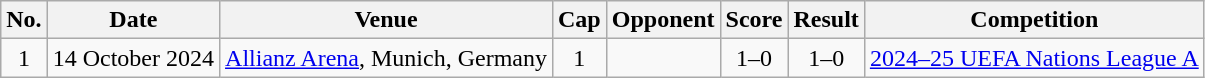<table class="wikitable">
<tr>
<th scope="col">No.</th>
<th scope="col">Date</th>
<th scope="col">Venue</th>
<th scope="col">Cap</th>
<th scope="col">Opponent</th>
<th scope="col">Score</th>
<th scope="col">Result</th>
<th scope="col">Competition</th>
</tr>
<tr>
<td align="center">1</td>
<td>14 October 2024</td>
<td><a href='#'>Allianz Arena</a>, Munich, Germany</td>
<td align="center">1</td>
<td></td>
<td align="center">1–0</td>
<td align="center">1–0</td>
<td><a href='#'>2024–25 UEFA Nations League A</a></td>
</tr>
</table>
